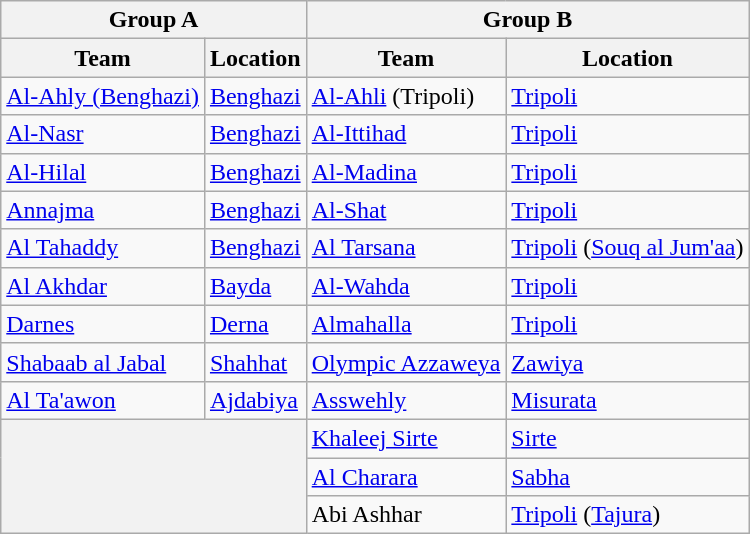<table class="wikitable sortable">
<tr>
<th colspan="2">Group A</th>
<th colspan="2">Group B</th>
</tr>
<tr>
<th>Team</th>
<th>Location</th>
<th>Team</th>
<th>Location</th>
</tr>
<tr>
<td><a href='#'>Al-Ahly (Benghazi)</a></td>
<td><a href='#'>Benghazi</a></td>
<td><a href='#'>Al-Ahli</a> (Tripoli)</td>
<td><a href='#'>Tripoli</a></td>
</tr>
<tr>
<td><a href='#'>Al-Nasr</a></td>
<td><a href='#'>Benghazi</a></td>
<td><a href='#'>Al-Ittihad</a></td>
<td><a href='#'>Tripoli</a></td>
</tr>
<tr>
<td><a href='#'>Al-Hilal</a></td>
<td><a href='#'>Benghazi</a></td>
<td><a href='#'>Al-Madina</a></td>
<td><a href='#'>Tripoli</a></td>
</tr>
<tr>
<td><a href='#'>Annajma</a></td>
<td><a href='#'>Benghazi</a></td>
<td><a href='#'>Al-Shat</a></td>
<td><a href='#'>Tripoli</a></td>
</tr>
<tr>
<td><a href='#'>Al Tahaddy</a></td>
<td><a href='#'>Benghazi</a></td>
<td><a href='#'>Al Tarsana</a></td>
<td><a href='#'>Tripoli</a> (<a href='#'>Souq al Jum'aa</a>)</td>
</tr>
<tr>
<td><a href='#'>Al Akhdar</a></td>
<td><a href='#'>Bayda</a></td>
<td><a href='#'>Al-Wahda</a></td>
<td><a href='#'>Tripoli</a></td>
</tr>
<tr>
<td><a href='#'>Darnes</a></td>
<td><a href='#'>Derna</a></td>
<td><a href='#'>Almahalla</a></td>
<td><a href='#'>Tripoli</a></td>
</tr>
<tr>
<td><a href='#'>Shabaab al Jabal</a></td>
<td><a href='#'>Shahhat</a></td>
<td><a href='#'>Olympic Azzaweya</a></td>
<td><a href='#'>Zawiya</a></td>
</tr>
<tr>
<td><a href='#'>Al Ta'awon</a></td>
<td><a href='#'>Ajdabiya</a></td>
<td><a href='#'>Asswehly</a></td>
<td><a href='#'>Misurata</a></td>
</tr>
<tr>
<th colspan="2" rowspan="3"></th>
<td><a href='#'>Khaleej Sirte</a></td>
<td><a href='#'>Sirte</a></td>
</tr>
<tr>
<td><a href='#'>Al Charara</a></td>
<td><a href='#'>Sabha</a></td>
</tr>
<tr>
<td>Abi Ashhar</td>
<td><a href='#'>Tripoli</a> (<a href='#'>Tajura</a>)</td>
</tr>
</table>
